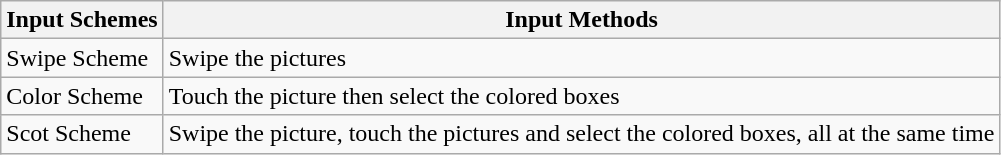<table class="wikitable">
<tr>
<th>Input Schemes</th>
<th>Input Methods</th>
</tr>
<tr>
<td>Swipe Scheme</td>
<td>Swipe the pictures</td>
</tr>
<tr>
<td>Color Scheme</td>
<td>Touch the picture then select the colored boxes</td>
</tr>
<tr>
<td>Scot Scheme</td>
<td>Swipe the picture, touch the pictures and select the colored boxes, all at the same time</td>
</tr>
</table>
